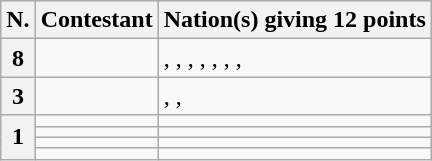<table class="wikitable plainrowheaders">
<tr>
<th scope="col">N.</th>
<th scope="col">Contestant</th>
<th scope="col">Nation(s) giving 12 points</th>
</tr>
<tr>
<th scope="row">8</th>
<td><strong></strong></td>
<td>, , , , , , , </td>
</tr>
<tr>
<th scope="row">3</th>
<td></td>
<td>, , </td>
</tr>
<tr>
<th rowspan="4" scope="row">1</th>
<td></td>
<td></td>
</tr>
<tr>
<td></td>
<td></td>
</tr>
<tr>
<td></td>
<td></td>
</tr>
<tr>
<td></td>
<td></td>
</tr>
</table>
